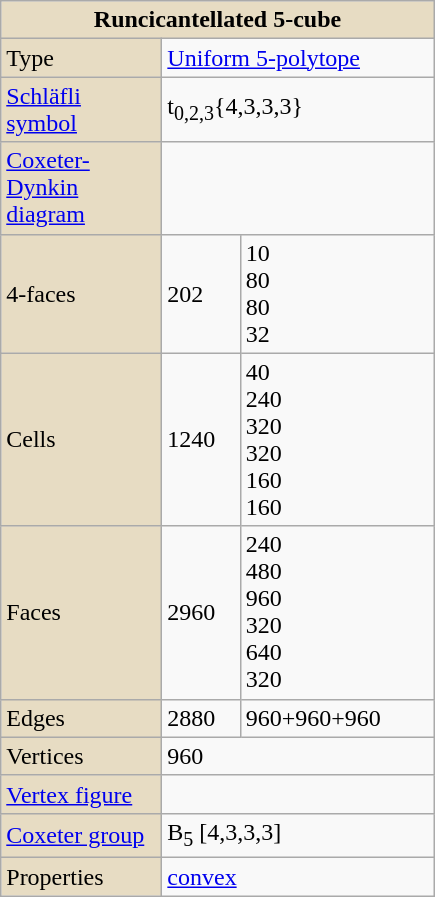<table class="wikitable" align="right" style="margin-left:10px" width="290">
<tr>
<td bgcolor=#e7dcc3 align=center colspan=3><strong>Runcicantellated 5-cube</strong></td>
</tr>
<tr>
<td style="width:100px" bgcolor=#e7dcc3>Type</td>
<td colspan=2><a href='#'>Uniform 5-polytope</a></td>
</tr>
<tr>
<td bgcolor=#e7dcc3><a href='#'>Schläfli symbol</a></td>
<td colspan=2>t<sub>0,2,3</sub>{4,3,3,3}</td>
</tr>
<tr>
<td bgcolor=#e7dcc3><a href='#'>Coxeter-Dynkin diagram</a></td>
<td colspan=2></td>
</tr>
<tr>
<td bgcolor=#e7dcc3>4-faces</td>
<td>202</td>
<td>10  <br>80  <br>80  <br>32  </td>
</tr>
<tr>
<td bgcolor=#e7dcc3>Cells</td>
<td>1240</td>
<td>40  <br>240  <br>320  <br>320  <br>160  <br>160  </td>
</tr>
<tr>
<td bgcolor=#e7dcc3>Faces</td>
<td>2960</td>
<td>240  <br>480  <br>960  <br>320  <br>640  <br>320  </td>
</tr>
<tr>
<td bgcolor=#e7dcc3>Edges</td>
<td>2880</td>
<td>960+960+960</td>
</tr>
<tr>
<td bgcolor=#e7dcc3>Vertices</td>
<td colspan=2>960</td>
</tr>
<tr>
<td bgcolor=#e7dcc3><a href='#'>Vertex figure</a></td>
<td colspan=2></td>
</tr>
<tr>
<td bgcolor=#e7dcc3><a href='#'>Coxeter group</a></td>
<td colspan=2>B<sub>5</sub> [4,3,3,3]</td>
</tr>
<tr>
<td bgcolor=#e7dcc3>Properties</td>
<td colspan=2><a href='#'>convex</a></td>
</tr>
</table>
